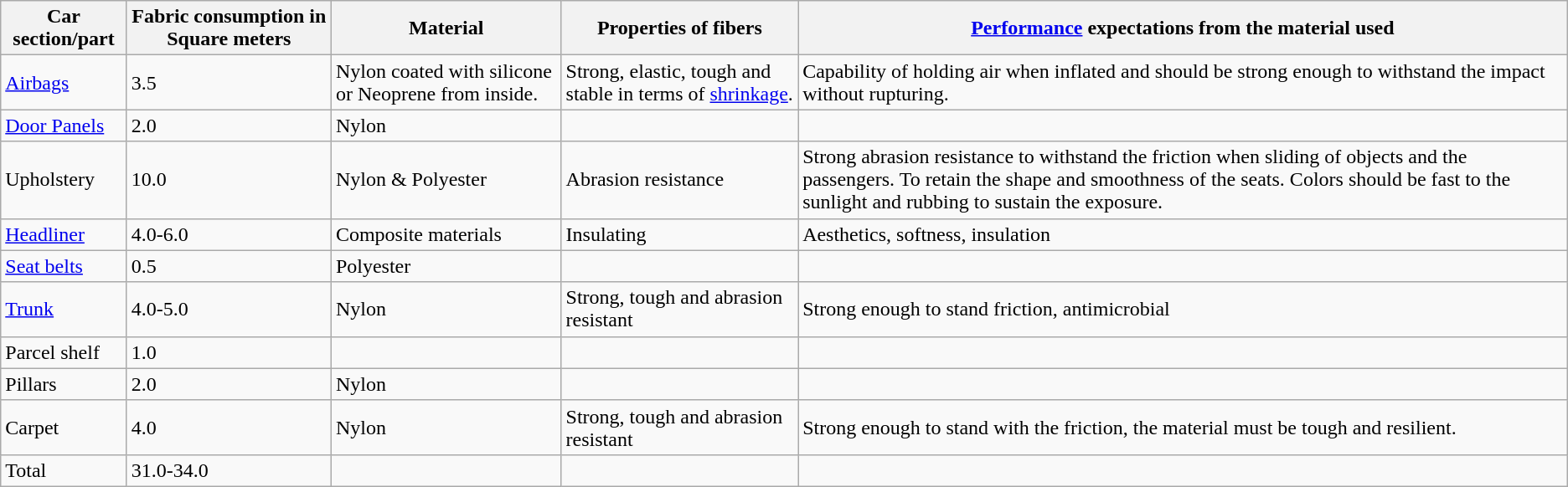<table class="wikitable">
<tr>
<th>Car section/part</th>
<th>Fabric consumption in Square meters</th>
<th>Material</th>
<th>Properties of fibers</th>
<th><a href='#'>Performance</a> expectations from the material used</th>
</tr>
<tr>
<td><a href='#'>Airbags</a></td>
<td>3.5</td>
<td>Nylon coated with silicone or Neoprene from inside.</td>
<td>Strong, elastic, tough and stable in terms of <a href='#'>shrinkage</a>.</td>
<td>Capability of holding air when inflated and should be strong enough to withstand the impact without rupturing.</td>
</tr>
<tr>
<td><a href='#'>Door Panels</a></td>
<td>2.0</td>
<td>Nylon</td>
<td></td>
<td></td>
</tr>
<tr>
<td>Upholstery</td>
<td>10.0</td>
<td>Nylon & Polyester</td>
<td>Abrasion resistance</td>
<td>Strong abrasion resistance to withstand the friction when sliding of objects and the passengers. To retain the shape and smoothness of the seats. Colors should be fast to the sunlight and rubbing to sustain the exposure.</td>
</tr>
<tr>
<td><a href='#'>Headliner</a></td>
<td>4.0-6.0</td>
<td>Composite materials</td>
<td>Insulating</td>
<td>Aesthetics, softness, insulation</td>
</tr>
<tr>
<td><a href='#'>Seat belts</a></td>
<td>0.5</td>
<td>Polyester</td>
<td></td>
<td></td>
</tr>
<tr>
<td><a href='#'>Trunk</a></td>
<td>4.0-5.0</td>
<td>Nylon</td>
<td>Strong, tough and abrasion resistant</td>
<td>Strong enough to stand friction, antimicrobial</td>
</tr>
<tr>
<td>Parcel shelf</td>
<td>1.0</td>
<td></td>
<td></td>
<td></td>
</tr>
<tr>
<td>Pillars</td>
<td>2.0</td>
<td>Nylon</td>
<td></td>
<td></td>
</tr>
<tr>
<td>Carpet</td>
<td>4.0</td>
<td>Nylon</td>
<td>Strong, tough and abrasion resistant</td>
<td>Strong enough to stand with the friction, the material must be tough and resilient.</td>
</tr>
<tr>
<td>Total</td>
<td>31.0-34.0</td>
<td></td>
<td></td>
<td></td>
</tr>
</table>
